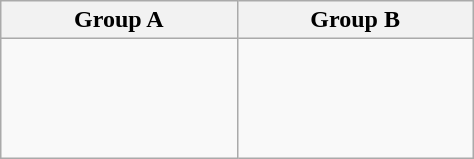<table class="wikitable" width=25%>
<tr>
<th width=50%>Group A</th>
<th width=50%>Group B</th>
</tr>
<tr>
<td valign=top><br><br>
<br>
<br>
</td>
<td valign=top><br><br>
<br>
<br>
</td>
</tr>
</table>
